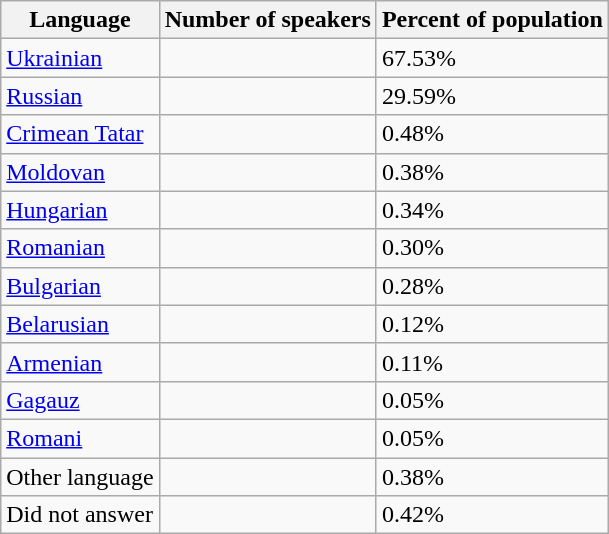<table class="wikitable">
<tr>
<th>Language</th>
<th>Number of speakers</th>
<th>Percent of population</th>
</tr>
<tr>
<td><a href='#'>Ukrainian</a></td>
<td></td>
<td>67.53%</td>
</tr>
<tr>
<td><a href='#'>Russian</a></td>
<td></td>
<td>29.59%</td>
</tr>
<tr>
<td><a href='#'>Crimean Tatar</a></td>
<td></td>
<td>0.48%</td>
</tr>
<tr>
<td><a href='#'>Moldovan</a></td>
<td></td>
<td>0.38%</td>
</tr>
<tr>
<td><a href='#'>Hungarian</a></td>
<td></td>
<td>0.34%</td>
</tr>
<tr>
<td><a href='#'>Romanian</a></td>
<td></td>
<td>0.30%</td>
</tr>
<tr>
<td><a href='#'>Bulgarian</a></td>
<td></td>
<td>0.28%</td>
</tr>
<tr>
<td><a href='#'>Belarusian</a></td>
<td></td>
<td>0.12%</td>
</tr>
<tr>
<td><a href='#'>Armenian</a></td>
<td></td>
<td>0.11%</td>
</tr>
<tr>
<td><a href='#'>Gagauz</a></td>
<td></td>
<td>0.05%</td>
</tr>
<tr>
<td><a href='#'>Romani</a></td>
<td></td>
<td>0.05%</td>
</tr>
<tr>
<td>Other language</td>
<td></td>
<td>0.38%</td>
</tr>
<tr>
<td>Did not answer</td>
<td></td>
<td>0.42%</td>
</tr>
</table>
